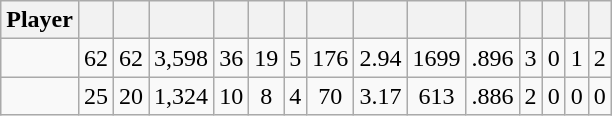<table class="wikitable sortable" style="text-align:center;">
<tr>
<th>Player</th>
<th></th>
<th></th>
<th></th>
<th></th>
<th></th>
<th></th>
<th></th>
<th></th>
<th></th>
<th></th>
<th></th>
<th></th>
<th></th>
<th></th>
</tr>
<tr>
<td></td>
<td>62</td>
<td>62</td>
<td>3,598</td>
<td>36</td>
<td>19</td>
<td>5</td>
<td>176</td>
<td>2.94</td>
<td>1699</td>
<td>.896</td>
<td>3</td>
<td>0</td>
<td>1</td>
<td>2</td>
</tr>
<tr>
<td></td>
<td>25</td>
<td>20</td>
<td>1,324</td>
<td>10</td>
<td>8</td>
<td>4</td>
<td>70</td>
<td>3.17</td>
<td>613</td>
<td>.886</td>
<td>2</td>
<td>0</td>
<td>0</td>
<td>0</td>
</tr>
</table>
